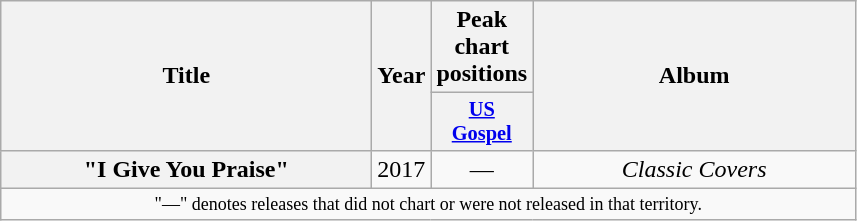<table class="wikitable plainrowheaders" style="text-align:center;" border="1">
<tr>
<th scope="col" rowspan="2" style="width:15em;">Title</th>
<th scope="col" rowspan="2">Year</th>
<th scope="col" colspan="1">Peak chart positions</th>
<th scope="col" rowspan="2" style="width:13em;">Album</th>
</tr>
<tr>
<th scope="col" style="width:3em;font-size:85%;"><a href='#'>US<br>Gospel</a><br></th>
</tr>
<tr>
<th scope="row">"I Give You Praise"<br></th>
<td>2017</td>
<td>—</td>
<td><em>Classic Covers</em></td>
</tr>
<tr>
<td colspan="9" style="text-align:center; font-size:9pt;">"—" denotes releases that did not chart or were not released in that territory.</td>
</tr>
</table>
